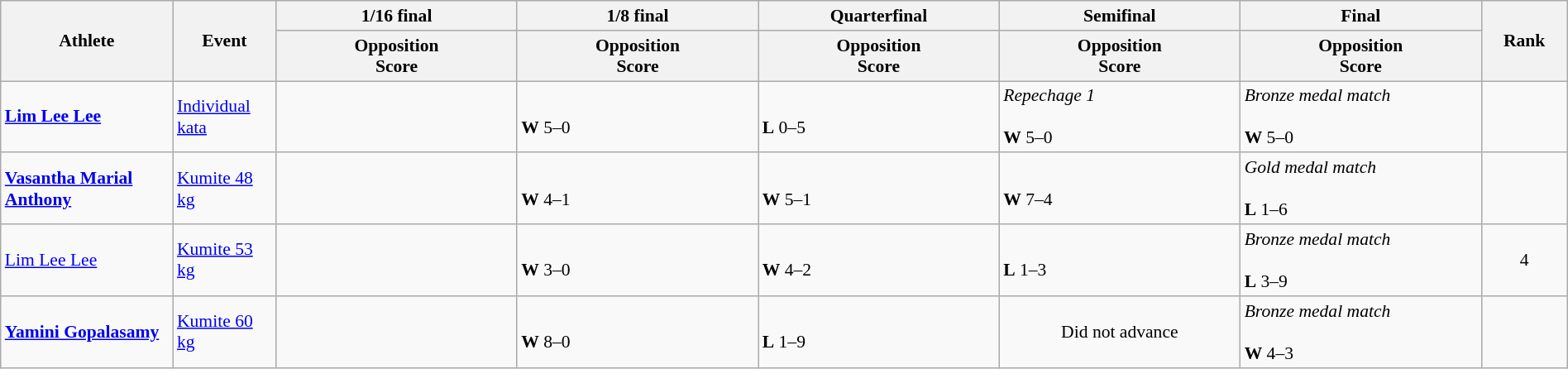<table class="wikitable" width="100%" style="text-align:left; font-size:90%">
<tr>
<th rowspan=2 width="10%">Athlete</th>
<th rowspan=2 width="6%">Event</th>
<th width="14%">1/16 final</th>
<th width="14%">1/8 final</th>
<th width="14%">Quarterfinal</th>
<th width="14%">Semifinal</th>
<th width="14%">Final</th>
<th rowspan=2 width="5%">Rank</th>
</tr>
<tr>
<th>Opposition<br>Score</th>
<th>Opposition<br>Score</th>
<th>Opposition<br>Score</th>
<th>Opposition<br>Score</th>
<th>Opposition<br>Score</th>
</tr>
<tr>
<td><strong><a href='#'>Lim Lee Lee</a></strong></td>
<td><a href='#'>Individual kata</a></td>
<td></td>
<td><br><strong>W</strong> 5–0</td>
<td><br><strong>L</strong> 0–5</td>
<td><em>Repechage 1</em><br><br><strong>W</strong> 5–0</td>
<td><em>Bronze medal match</em><br><br><strong>W</strong> 5–0</td>
<td align=center></td>
</tr>
<tr>
<td><strong><a href='#'>Vasantha Marial Anthony</a></strong></td>
<td><a href='#'>Kumite 48 kg</a></td>
<td></td>
<td><br><strong>W</strong> 4–1</td>
<td><br><strong>W</strong> 5–1</td>
<td><br><strong>W</strong> 7–4</td>
<td><em>Gold medal match</em><br><br><strong>L</strong> 1–6</td>
<td align=center></td>
</tr>
<tr>
<td><a href='#'>Lim Lee Lee</a></td>
<td><a href='#'>Kumite 53 kg</a></td>
<td></td>
<td><br><strong>W</strong> 3–0</td>
<td><br><strong>W</strong> 4–2</td>
<td><br><strong>L</strong> 1–3</td>
<td><em>Bronze medal match</em><br><br><strong>L</strong> 3–9</td>
<td align=center>4</td>
</tr>
<tr>
<td><strong><a href='#'>Yamini Gopalasamy</a></strong></td>
<td><a href='#'>Kumite 60 kg</a></td>
<td></td>
<td><br><strong>W</strong> 8–0</td>
<td><br><strong>L</strong> 1–9</td>
<td align=center>Did not advance</td>
<td><em>Bronze medal match</em><br><br><strong>W</strong> 4–3</td>
<td align=center></td>
</tr>
</table>
